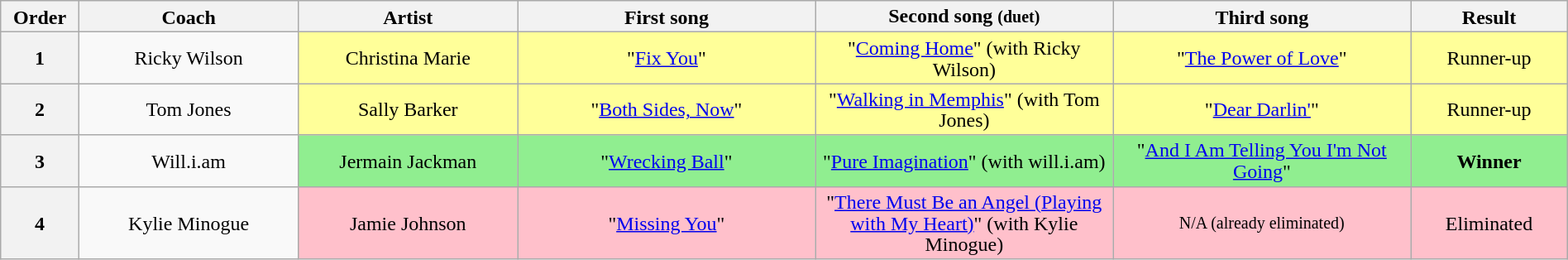<table class="wikitable" style="text-align:center; line-height:17px; width:100%;">
<tr>
<th scope="col" style="width:05%;">Order</th>
<th scope="col" style="width:14%;">Coach</th>
<th scope="col" style="width:14%;">Artist</th>
<th scope="col" style="width:19%;">First song</th>
<th scope="col" style="width:19%;">Second song <small>(duet)</small></th>
<th scope="col" style="width:19%;">Third song</th>
<th scope="col" style="width:10%;">Result</th>
</tr>
<tr>
<th scope="col">1</th>
<td>Ricky Wilson</td>
<td style="background:#ff9;">Christina Marie</td>
<td style="background:#ff9;">"<a href='#'>Fix You</a>"</td>
<td style="background:#ff9;">"<a href='#'>Coming Home</a>" (with Ricky Wilson)</td>
<td style="background:#ff9;">"<a href='#'>The Power of Love</a>"</td>
<td style="background:#ff9;">Runner-up</td>
</tr>
<tr>
<th scope="col">2</th>
<td>Tom Jones</td>
<td style="background:#ff9;">Sally Barker</td>
<td style="background:#ff9;">"<a href='#'>Both Sides, Now</a>"</td>
<td style="background:#ff9;">"<a href='#'>Walking in Memphis</a>" (with Tom Jones)</td>
<td style="background:#ff9;">"<a href='#'>Dear Darlin'</a>"</td>
<td style="background:#ff9;">Runner-up</td>
</tr>
<tr>
<th scope="col">3</th>
<td>Will.i.am</td>
<td style="background:lightgreen;">Jermain Jackman</td>
<td style="background:lightgreen;">"<a href='#'>Wrecking Ball</a>"</td>
<td style="background:lightgreen;">"<a href='#'>Pure Imagination</a>" (with will.i.am)</td>
<td style="background:lightgreen;">"<a href='#'>And I Am Telling You I'm Not Going</a>"</td>
<td style="background:lightgreen;"><strong>Winner</strong></td>
</tr>
<tr>
<th scope="col">4</th>
<td>Kylie Minogue</td>
<td style="background:pink;">Jamie Johnson</td>
<td style="background:pink;">"<a href='#'>Missing You</a>"</td>
<td style="background:pink;">"<a href='#'>There Must Be an Angel (Playing with My Heart)</a>" (with Kylie Minogue)</td>
<td style="background:pink;"><small>N/A (already eliminated)</small></td>
<td style="background:pink;">Eliminated</td>
</tr>
</table>
